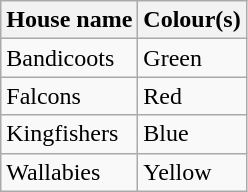<table class="wikitable" border="1">
<tr>
<th>House name</th>
<th>Colour(s)</th>
</tr>
<tr>
<td>Bandicoots</td>
<td> Green</td>
</tr>
<tr>
<td>Falcons</td>
<td> Red</td>
</tr>
<tr>
<td>Kingfishers</td>
<td> Blue</td>
</tr>
<tr>
<td>Wallabies</td>
<td> Yellow</td>
</tr>
</table>
